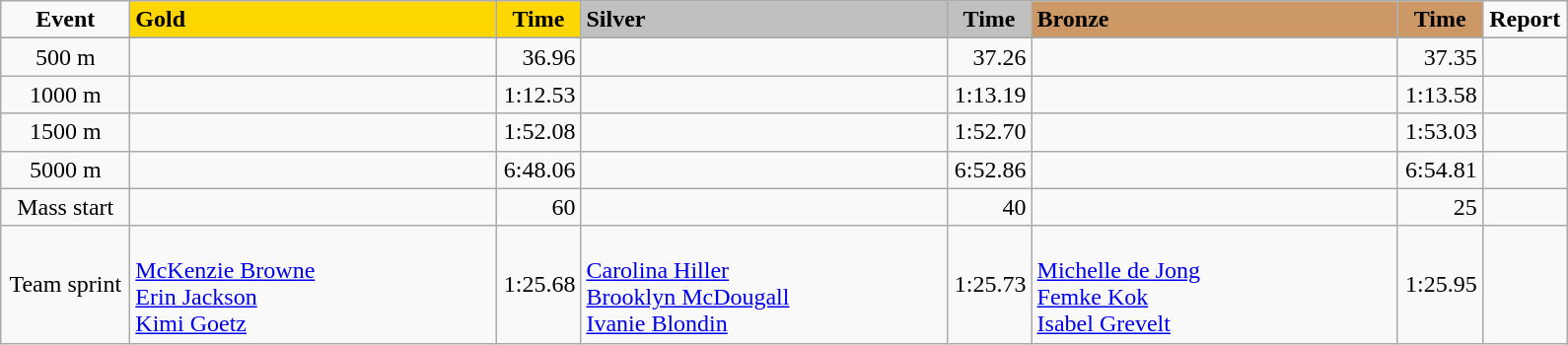<table class="wikitable">
<tr>
<td width="80" align="center"><strong>Event</strong></td>
<td width="240" bgcolor="gold"><strong>Gold</strong></td>
<td width="50" bgcolor="gold" align="center"><strong>Time</strong></td>
<td width="240" bgcolor="silver"><strong>Silver</strong></td>
<td width="50" bgcolor="silver" align="center"><strong>Time</strong></td>
<td width="240" bgcolor="#CC9966"><strong>Bronze</strong></td>
<td width="50" bgcolor="#CC9966" align="center"><strong>Time</strong></td>
<td width="50" align="center"><strong>Report</strong></td>
</tr>
<tr bgcolor="#cccccc">
</tr>
<tr>
<td align="center">500 m</td>
<td></td>
<td align="right">36.96</td>
<td></td>
<td align="right">37.26</td>
<td></td>
<td align="right">37.35</td>
<td align="center"></td>
</tr>
<tr>
<td align="center">1000 m</td>
<td></td>
<td align="right">1:12.53</td>
<td></td>
<td align="right">1:13.19</td>
<td></td>
<td align="right">1:13.58</td>
<td align="center"></td>
</tr>
<tr>
<td align="center">1500 m</td>
<td></td>
<td align="right">1:52.08</td>
<td></td>
<td align="right">1:52.70</td>
<td></td>
<td align="right">1:53.03</td>
<td align="center"></td>
</tr>
<tr>
<td align="center">5000 m</td>
<td></td>
<td align="right">6:48.06</td>
<td></td>
<td align="right">6:52.86</td>
<td></td>
<td align="right">6:54.81</td>
<td align="center"></td>
</tr>
<tr>
<td align="center">Mass start</td>
<td></td>
<td align="right">60</td>
<td></td>
<td align="right">40</td>
<td></td>
<td align="right">25</td>
<td align="center"></td>
</tr>
<tr>
<td align="center">Team sprint</td>
<td><br><a href='#'>McKenzie Browne</a><br><a href='#'>Erin Jackson</a><br><a href='#'>Kimi Goetz</a></td>
<td align="right">1:25.68</td>
<td><br><a href='#'>Carolina Hiller</a><br><a href='#'>Brooklyn McDougall</a><br><a href='#'>Ivanie Blondin</a></td>
<td align="right">1:25.73</td>
<td><br><a href='#'>Michelle de Jong</a><br><a href='#'>Femke Kok</a><br><a href='#'>Isabel Grevelt</a></td>
<td align="right">1:25.95</td>
<td align="center"></td>
</tr>
</table>
